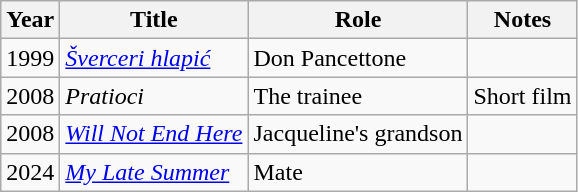<table class="wikitable sortable">
<tr>
<th>Year</th>
<th>Title</th>
<th>Role</th>
<th class="unsortable">Notes</th>
</tr>
<tr>
<td>1999</td>
<td><em><a href='#'>Šverceri hlapić</a></em></td>
<td>Don Pancettone</td>
<td></td>
</tr>
<tr>
<td>2008</td>
<td><em>Pratioci</em></td>
<td>The trainee</td>
<td>Short film</td>
</tr>
<tr>
<td>2008</td>
<td><em><a href='#'>Will Not End Here</a></em></td>
<td>Jacqueline's grandson</td>
<td></td>
</tr>
<tr>
<td>2024</td>
<td><em><a href='#'>My Late Summer</a></em></td>
<td>Mate</td>
<td></td>
</tr>
</table>
